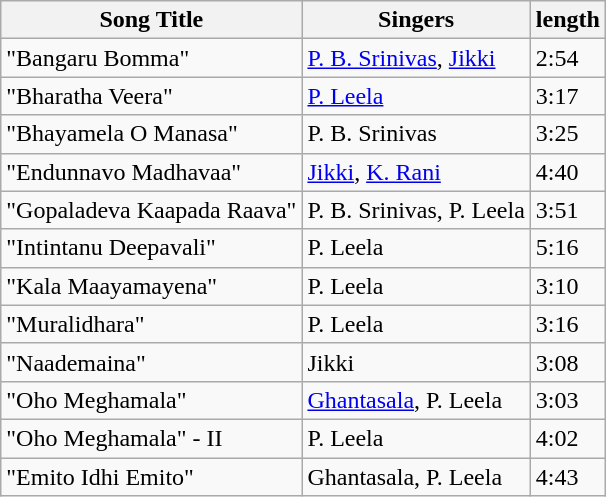<table class="wikitable">
<tr>
<th>Song Title</th>
<th>Singers</th>
<th>length</th>
</tr>
<tr>
<td>"Bangaru Bomma"</td>
<td><a href='#'>P. B. Srinivas</a>, <a href='#'>Jikki</a></td>
<td>2:54</td>
</tr>
<tr>
<td>"Bharatha Veera"</td>
<td><a href='#'>P. Leela</a></td>
<td>3:17</td>
</tr>
<tr>
<td>"Bhayamela O Manasa"</td>
<td>P. B. Srinivas</td>
<td>3:25</td>
</tr>
<tr>
<td>"Endunnavo Madhavaa"</td>
<td><a href='#'>Jikki</a>, <a href='#'>K. Rani</a></td>
<td>4:40</td>
</tr>
<tr>
<td>"Gopaladeva Kaapada Raava"</td>
<td>P. B. Srinivas, P. Leela</td>
<td>3:51</td>
</tr>
<tr>
<td>"Intintanu Deepavali"</td>
<td>P. Leela</td>
<td>5:16</td>
</tr>
<tr>
<td>"Kala Maayamayena"</td>
<td>P. Leela</td>
<td>3:10</td>
</tr>
<tr>
<td>"Muralidhara"</td>
<td>P. Leela</td>
<td>3:16</td>
</tr>
<tr>
<td>"Naademaina"</td>
<td>Jikki</td>
<td>3:08</td>
</tr>
<tr>
<td>"Oho Meghamala"</td>
<td><a href='#'>Ghantasala</a>, P. Leela</td>
<td>3:03</td>
</tr>
<tr>
<td>"Oho Meghamala" - II</td>
<td>P. Leela</td>
<td>4:02</td>
</tr>
<tr>
<td>"Emito Idhi Emito"</td>
<td>Ghantasala, P. Leela</td>
<td>4:43</td>
</tr>
</table>
